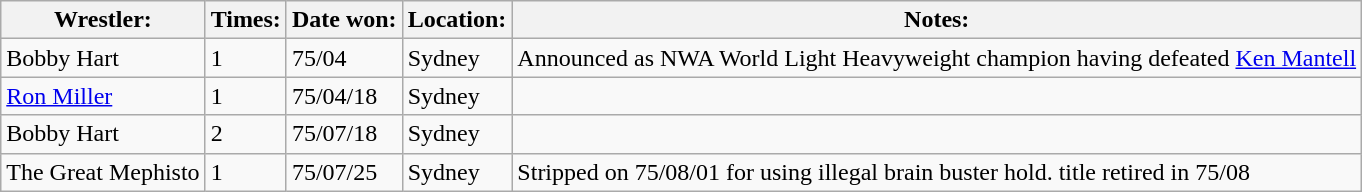<table class="wikitable">
<tr>
<th>Wrestler:</th>
<th>Times:</th>
<th>Date won:</th>
<th>Location:</th>
<th>Notes:</th>
</tr>
<tr>
<td>Bobby Hart</td>
<td>1</td>
<td>75/04</td>
<td>Sydney</td>
<td>Announced as NWA World Light Heavyweight champion having defeated <a href='#'>Ken Mantell</a></td>
</tr>
<tr>
<td><a href='#'>Ron Miller</a></td>
<td>1</td>
<td>75/04/18</td>
<td>Sydney</td>
<td></td>
</tr>
<tr>
<td>Bobby Hart</td>
<td>2</td>
<td>75/07/18</td>
<td>Sydney</td>
<td></td>
</tr>
<tr>
<td>The Great Mephisto</td>
<td>1</td>
<td>75/07/25</td>
<td>Sydney</td>
<td>Stripped on 75/08/01 for using illegal brain buster hold. title retired in 75/08</td>
</tr>
</table>
